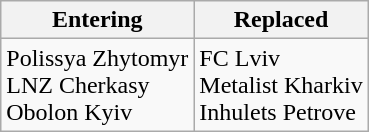<table class="wikitable">
<tr>
<th>Entering</th>
<th>Replaced</th>
</tr>
<tr>
<td>Polissya Zhytomyr<br>LNZ Cherkasy<br>Obolon Kyiv</td>
<td>FC Lviv<br>Metalist Kharkiv<br>Inhulets Petrove</td>
</tr>
</table>
